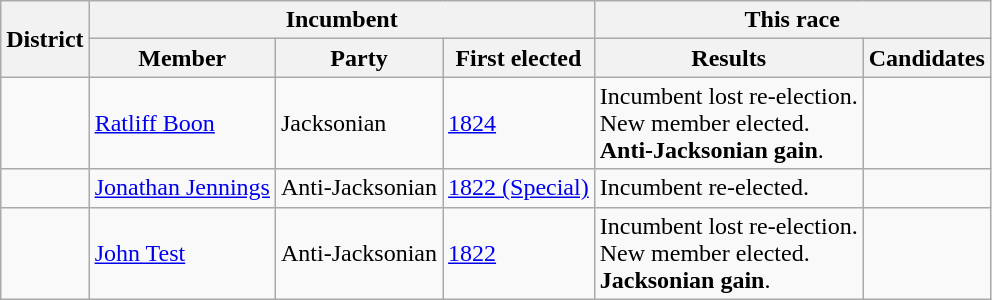<table class=wikitable>
<tr>
<th rowspan=2>District</th>
<th colspan=3>Incumbent</th>
<th colspan=2>This race</th>
</tr>
<tr>
<th>Member</th>
<th>Party</th>
<th>First elected</th>
<th>Results</th>
<th>Candidates</th>
</tr>
<tr>
<td></td>
<td><a href='#'>Ratliff Boon</a></td>
<td>Jacksonian</td>
<td><a href='#'>1824</a></td>
<td>Incumbent lost re-election.<br>New member elected.<br><strong>Anti-Jacksonian gain</strong>.</td>
<td nowrap></td>
</tr>
<tr>
<td></td>
<td><a href='#'>Jonathan Jennings</a></td>
<td>Anti-Jacksonian</td>
<td><a href='#'>1822 (Special)</a></td>
<td>Incumbent re-elected.</td>
<td nowrap></td>
</tr>
<tr>
<td></td>
<td><a href='#'>John Test</a></td>
<td>Anti-Jacksonian</td>
<td><a href='#'>1822</a></td>
<td>Incumbent lost re-election.<br>New member elected.<br><strong>Jacksonian gain</strong>.</td>
<td nowrap></td>
</tr>
</table>
